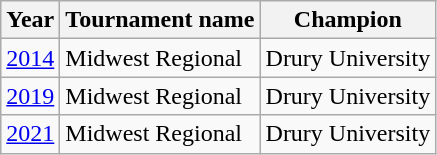<table class="wikitable">
<tr>
<th>Year</th>
<th>Tournament name</th>
<th>Champion</th>
</tr>
<tr>
<td><a href='#'>2014</a></td>
<td>Midwest Regional</td>
<td>Drury University</td>
</tr>
<tr>
<td><a href='#'>2019</a></td>
<td>Midwest Regional</td>
<td>Drury University</td>
</tr>
<tr>
<td><a href='#'>2021</a></td>
<td>Midwest Regional</td>
<td>Drury University</td>
</tr>
</table>
